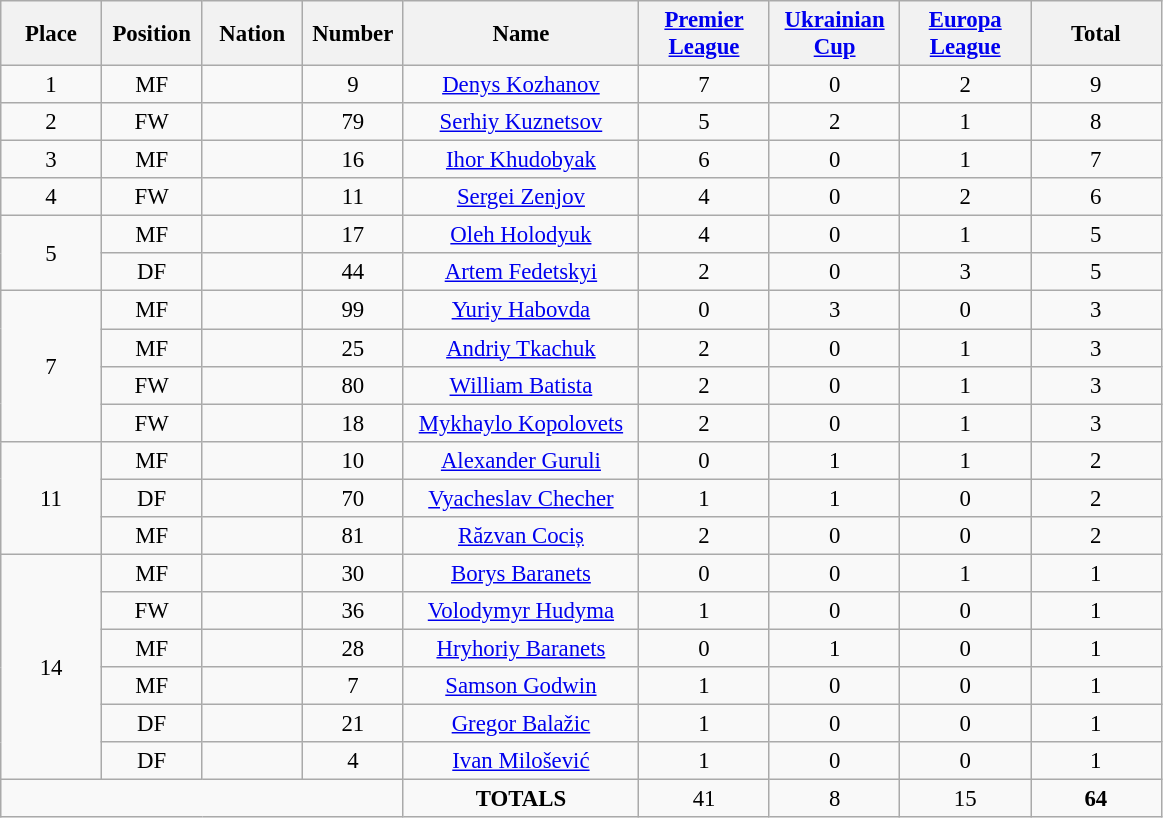<table class="wikitable" style="font-size: 95%; text-align: center;">
<tr>
<th width=60>Place</th>
<th width=60>Position</th>
<th width=60>Nation</th>
<th width=60>Number</th>
<th width=150>Name</th>
<th width=80><a href='#'>Premier League</a></th>
<th width=80><a href='#'>Ukrainian Cup</a></th>
<th width=80><a href='#'>Europa League</a></th>
<th width=80>Total</th>
</tr>
<tr>
<td>1</td>
<td>MF</td>
<td></td>
<td>9</td>
<td><a href='#'>Denys Kozhanov</a></td>
<td>7</td>
<td>0</td>
<td>2</td>
<td>9</td>
</tr>
<tr>
<td>2</td>
<td>FW</td>
<td></td>
<td>79</td>
<td><a href='#'>Serhiy Kuznetsov</a></td>
<td>5</td>
<td>2</td>
<td>1</td>
<td>8</td>
</tr>
<tr>
<td>3</td>
<td>MF</td>
<td></td>
<td>16</td>
<td><a href='#'>Ihor Khudobyak</a></td>
<td>6</td>
<td>0</td>
<td>1</td>
<td>7</td>
</tr>
<tr>
<td>4</td>
<td>FW</td>
<td></td>
<td>11</td>
<td><a href='#'>Sergei Zenjov</a></td>
<td>4</td>
<td>0</td>
<td>2</td>
<td>6</td>
</tr>
<tr>
<td rowspan="2">5</td>
<td>MF</td>
<td></td>
<td>17</td>
<td><a href='#'>Oleh Holodyuk</a></td>
<td>4</td>
<td>0</td>
<td>1</td>
<td>5</td>
</tr>
<tr>
<td>DF</td>
<td></td>
<td>44</td>
<td><a href='#'>Artem Fedetskyi</a></td>
<td>2</td>
<td>0</td>
<td>3</td>
<td>5</td>
</tr>
<tr>
<td rowspan="4">7</td>
<td>MF</td>
<td></td>
<td>99</td>
<td><a href='#'>Yuriy Habovda</a></td>
<td>0</td>
<td>3</td>
<td>0</td>
<td>3</td>
</tr>
<tr>
<td>MF</td>
<td></td>
<td>25</td>
<td><a href='#'>Andriy Tkachuk</a></td>
<td>2</td>
<td>0</td>
<td>1</td>
<td>3</td>
</tr>
<tr>
<td>FW</td>
<td></td>
<td>80</td>
<td><a href='#'>William Batista</a></td>
<td>2</td>
<td>0</td>
<td>1</td>
<td>3</td>
</tr>
<tr>
<td>FW</td>
<td></td>
<td>18</td>
<td><a href='#'>Mykhaylo Kopolovets</a></td>
<td>2</td>
<td>0</td>
<td>1</td>
<td>3</td>
</tr>
<tr>
<td rowspan="3">11</td>
<td>MF</td>
<td></td>
<td>10</td>
<td><a href='#'>Alexander Guruli</a></td>
<td>0</td>
<td>1</td>
<td>1</td>
<td>2</td>
</tr>
<tr>
<td>DF</td>
<td></td>
<td>70</td>
<td><a href='#'>Vyacheslav Checher</a></td>
<td>1</td>
<td>1</td>
<td>0</td>
<td>2</td>
</tr>
<tr>
<td>MF</td>
<td></td>
<td>81</td>
<td><a href='#'>Răzvan Cociș</a></td>
<td>2</td>
<td>0</td>
<td>0</td>
<td>2</td>
</tr>
<tr>
<td rowspan="6">14</td>
<td>MF</td>
<td></td>
<td>30</td>
<td><a href='#'>Borys Baranets</a></td>
<td>0</td>
<td>0</td>
<td>1</td>
<td>1</td>
</tr>
<tr>
<td>FW</td>
<td></td>
<td>36</td>
<td><a href='#'>Volodymyr Hudyma</a></td>
<td>1</td>
<td>0</td>
<td>0</td>
<td>1</td>
</tr>
<tr>
<td>MF</td>
<td></td>
<td>28</td>
<td><a href='#'>Hryhoriy Baranets</a></td>
<td>0</td>
<td>1</td>
<td>0</td>
<td>1</td>
</tr>
<tr>
<td>MF</td>
<td></td>
<td>7</td>
<td><a href='#'>Samson Godwin</a></td>
<td>1</td>
<td>0</td>
<td>0</td>
<td>1</td>
</tr>
<tr>
<td>DF</td>
<td></td>
<td>21</td>
<td><a href='#'>Gregor Balažic</a></td>
<td>1</td>
<td>0</td>
<td>0</td>
<td>1</td>
</tr>
<tr>
<td>DF</td>
<td></td>
<td>4</td>
<td><a href='#'>Ivan Milošević</a></td>
<td>1</td>
<td>0</td>
<td>0</td>
<td>1</td>
</tr>
<tr>
<td colspan="4"></td>
<td><strong>TOTALS</strong></td>
<td>41</td>
<td>8</td>
<td>15</td>
<td><strong>64</strong></td>
</tr>
</table>
